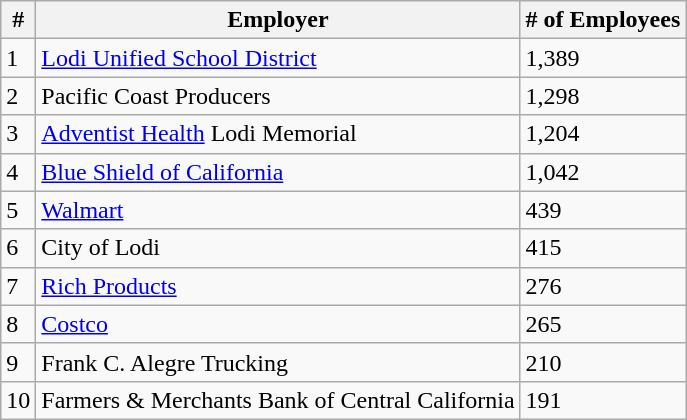<table class="wikitable sortable">
<tr>
<th>#</th>
<th>Employer</th>
<th># of Employees</th>
</tr>
<tr>
<td>1</td>
<td><a href='#'>Lodi Unified School District</a></td>
<td>1,389</td>
</tr>
<tr>
<td>2</td>
<td>Pacific Coast Producers</td>
<td>1,298</td>
</tr>
<tr>
<td>3</td>
<td><a href='#'>Adventist Health</a> Lodi Memorial</td>
<td>1,204</td>
</tr>
<tr>
<td>4</td>
<td><a href='#'>Blue Shield of California</a></td>
<td>1,042</td>
</tr>
<tr>
<td>5</td>
<td><a href='#'>Walmart</a></td>
<td>439</td>
</tr>
<tr>
<td>6</td>
<td>City of Lodi</td>
<td>415</td>
</tr>
<tr>
<td>7</td>
<td><a href='#'>Rich Products</a></td>
<td>276</td>
</tr>
<tr>
<td>8</td>
<td><a href='#'>Costco</a></td>
<td>265</td>
</tr>
<tr>
<td>9</td>
<td>Frank C. Alegre Trucking</td>
<td>210</td>
</tr>
<tr>
<td>10</td>
<td>Farmers & Merchants Bank of Central California</td>
<td>191</td>
</tr>
</table>
